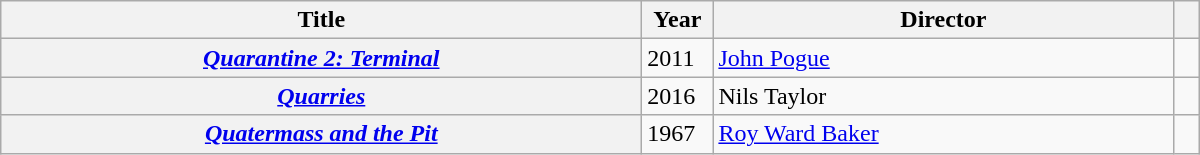<table style="width:800px;" class="wikitable plainrowheaders sortable">
<tr>
<th width="420" scope="col">Title</th>
<th width="40" scope="col">Year</th>
<th width="300" scope="col">Director</th>
<th scope="col"></th>
</tr>
<tr>
<th scope="row"><em><a href='#'>Quarantine 2: Terminal</a></em></th>
<td>2011</td>
<td><a href='#'>John Pogue</a></td>
<td></td>
</tr>
<tr>
<th scope="row"><em><a href='#'>Quarries</a></em></th>
<td>2016</td>
<td>Nils Taylor</td>
<td align="center"></td>
</tr>
<tr>
<th scope="row"><em><a href='#'>Quatermass and the Pit</a></em></th>
<td>1967</td>
<td><a href='#'>Roy Ward Baker</a></td>
<td></td>
</tr>
</table>
